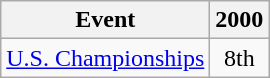<table class="wikitable" style="text-align:center">
<tr>
<th>Event</th>
<th>2000</th>
</tr>
<tr>
<td align=left><a href='#'>U.S. Championships</a></td>
<td>8th</td>
</tr>
</table>
